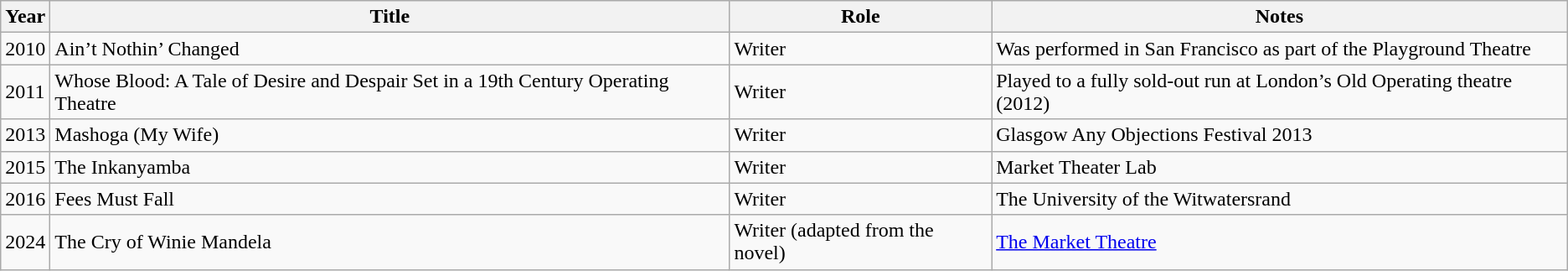<table class="wikitable sortable">
<tr>
<th>Year</th>
<th>Title</th>
<th>Role</th>
<th>Notes</th>
</tr>
<tr>
<td>2010</td>
<td>Ain’t Nothin’ Changed</td>
<td>Writer</td>
<td>Was performed in San Francisco as part of the Playground Theatre</td>
</tr>
<tr>
<td>2011</td>
<td>Whose Blood: A Tale of Desire and Despair Set in a 19th Century Operating Theatre</td>
<td>Writer</td>
<td>Played to a fully sold-out run at London’s Old Operating theatre (2012)</td>
</tr>
<tr>
<td>2013</td>
<td>Mashoga (My Wife)</td>
<td>Writer</td>
<td>Glasgow Any Objections Festival 2013</td>
</tr>
<tr>
<td>2015</td>
<td>The Inkanyamba</td>
<td>Writer</td>
<td>Market Theater Lab</td>
</tr>
<tr>
<td>2016</td>
<td>Fees Must Fall</td>
<td>Writer</td>
<td>The University of the Witwatersrand</td>
</tr>
<tr>
<td>2024</td>
<td>The Cry of Winie Mandela</td>
<td>Writer (adapted from the novel)</td>
<td><a href='#'>The Market Theatre</a></td>
</tr>
</table>
